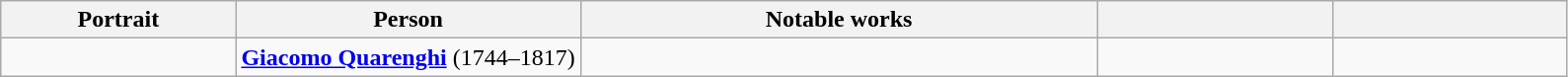<table class="wikitable">
<tr ">
<th style="width:15%;">Portrait</th>
<th style="width:22%;">Person</th>
<th style="width:33%;">Notable works</th>
<th style="width:15%;"></th>
<th style="width:15%;"></th>
</tr>
<tr>
<td></td>
<td><strong><a href='#'>Giacomo Quarenghi</a></strong> (1744–1817)<br></td>
<td></td>
<td></td>
<td></td>
</tr>
</table>
